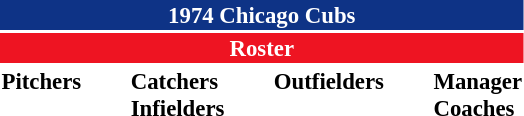<table class="toccolours" style="font-size: 95%;">
<tr>
<th colspan="10" style="background-color: #0e3386; color: white; text-align: center;">1974 Chicago Cubs</th>
</tr>
<tr>
<td colspan="10" style="background-color: #EE1422; color: white; text-align: center;"><strong>Roster</strong></td>
</tr>
<tr>
<td valign="top"><strong>Pitchers</strong><br>












</td>
<td width="25px"></td>
<td valign="top"><strong>Catchers</strong><br>




<strong>Infielders</strong>











</td>
<td width="25px"></td>
<td valign="top"><strong>Outfielders</strong><br>





</td>
<td width="25px"></td>
<td valign="top"><strong>Manager</strong><br>

<strong>Coaches</strong>




</td>
</tr>
<tr>
</tr>
</table>
